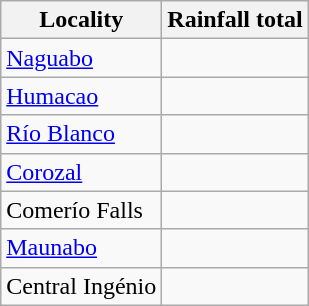<table class="wikitable sortable plainrowheaders floatright">
<tr>
<th scope="col">Locality</th>
<th scope="col">Rainfall total</th>
</tr>
<tr>
<td><a href='#'>Naguabo</a></td>
<td></td>
</tr>
<tr>
<td><a href='#'>Humacao</a></td>
<td></td>
</tr>
<tr>
<td><a href='#'>Río Blanco</a></td>
<td></td>
</tr>
<tr>
<td><a href='#'>Corozal</a></td>
<td></td>
</tr>
<tr>
<td>Comerío Falls</td>
<td></td>
</tr>
<tr>
<td><a href='#'>Maunabo</a></td>
<td></td>
</tr>
<tr>
<td>Central Ingénio</td>
<td></td>
</tr>
</table>
